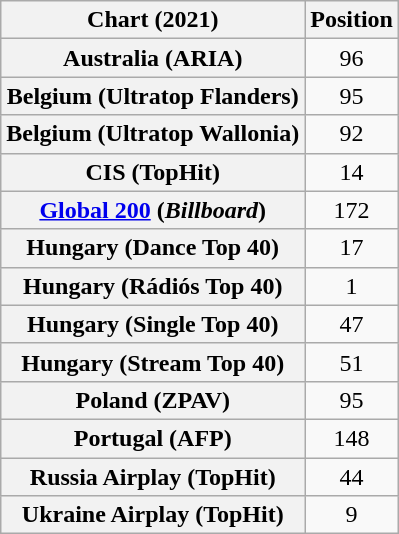<table class="wikitable sortable plainrowheaders" style="text-align:center">
<tr>
<th scope="col">Chart (2021)</th>
<th scope="col">Position</th>
</tr>
<tr>
<th scope="row">Australia (ARIA)</th>
<td>96</td>
</tr>
<tr>
<th scope="row">Belgium (Ultratop Flanders)</th>
<td>95</td>
</tr>
<tr>
<th scope="row">Belgium (Ultratop Wallonia)</th>
<td>92</td>
</tr>
<tr>
<th scope="row">CIS (TopHit)</th>
<td>14</td>
</tr>
<tr>
<th scope="row"><a href='#'>Global 200</a> (<em>Billboard</em>)</th>
<td>172</td>
</tr>
<tr>
<th scope="row">Hungary (Dance Top 40)</th>
<td>17</td>
</tr>
<tr>
<th scope="row">Hungary (Rádiós Top 40)</th>
<td>1</td>
</tr>
<tr>
<th scope="row">Hungary (Single Top 40)</th>
<td>47</td>
</tr>
<tr>
<th scope="row">Hungary (Stream Top 40)</th>
<td>51</td>
</tr>
<tr>
<th scope="row">Poland (ZPAV)</th>
<td>95</td>
</tr>
<tr>
<th scope="row">Portugal (AFP)</th>
<td>148</td>
</tr>
<tr>
<th scope="row">Russia Airplay (TopHit)</th>
<td>44</td>
</tr>
<tr>
<th scope="row">Ukraine Airplay (TopHit)</th>
<td>9</td>
</tr>
</table>
